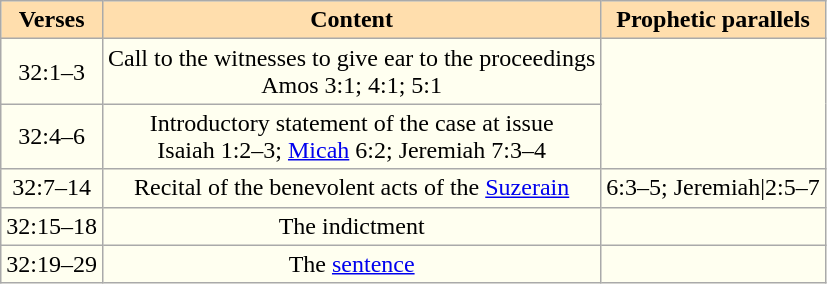<table class="wikitable" style="background:Ivory; text-align:center">
<tr>
<th style="background:Navajowhite;">Verses</th>
<th style="background:Navajowhite;">Content</th>
<th style="background:Navajowhite;">Prophetic parallels</th>
</tr>
<tr>
<td>32:1–3</td>
<td>Call to the witnesses to give ear to the proceedings<br>Amos 3:1; 4:1; 5:1</td>
</tr>
<tr>
<td>32:4–6</td>
<td>Introductory statement of the case at issue<br>Isaiah 1:2–3; <a href='#'>Micah</a> 6:2; Jeremiah 7:3–4</td>
</tr>
<tr>
<td>32:7–14</td>
<td>Recital of the benevolent acts of the <a href='#'>Suzerain</a></td>
<td Micah>6:3–5; Jeremiah|2:5–7</td>
</tr>
<tr>
<td>32:15–18</td>
<td>The indictment</td>
<td></td>
</tr>
<tr>
<td>32:19–29</td>
<td>The <a href='#'>sentence</a></td>
<td></td>
</tr>
</table>
